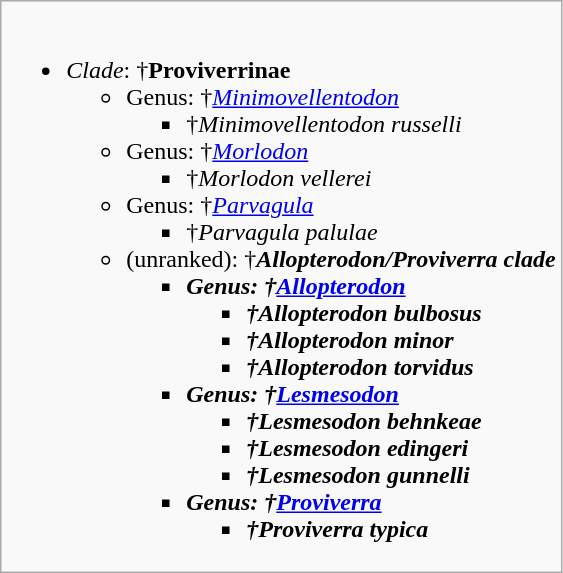<table class="wikitable">
<tr style="vertical-align:top;">
<td><br><ul><li><em>Clade</em>: †<strong>Proviverrinae</strong> <ul><li>Genus: †<em><a href='#'>Minimovellentodon</a></em> <ul><li>†<em>Minimovellentodon russelli</em> </li></ul></li><li>Genus: †<em><a href='#'>Morlodon</a></em> <ul><li>†<em>Morlodon vellerei</em> </li></ul></li><li>Genus: †<em><a href='#'>Parvagula</a></em> <ul><li>†<em>Parvagula palulae</em> </li></ul></li><li>(unranked): †<strong><em>Allopterodon<em>/</em>Proviverra<em> clade<strong><ul><li>Genus: †</em><a href='#'>Allopterodon</a><em> <ul><li>†</em>Allopterodon bulbosus<em> </li><li>†</em>Allopterodon minor<em> </li><li>†</em>Allopterodon torvidus<em> </li></ul></li><li>Genus: †</em><a href='#'>Lesmesodon</a><em> <ul><li>†</em>Lesmesodon behnkeae<em> </li><li>†</em>Lesmesodon edingeri<em> </li><li>†</em>Lesmesodon gunnelli<em> </li></ul></li><li>Genus: †</em><a href='#'>Proviverra</a><em> <ul><li>†</em>Proviverra typica<em> </li></ul></li></ul></li></ul></li></ul></td>
</tr>
</table>
